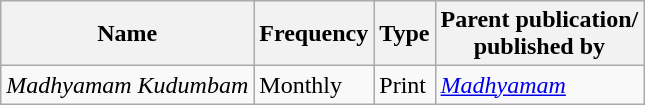<table class="wikitable">
<tr>
<th>Name</th>
<th>Frequency</th>
<th>Type</th>
<th>Parent publication/<br>published by</th>
</tr>
<tr>
<td><em>Madhyamam Kudumbam</em></td>
<td>Monthly</td>
<td>Print</td>
<td><em><a href='#'>Madhyamam</a></em></td>
</tr>
</table>
